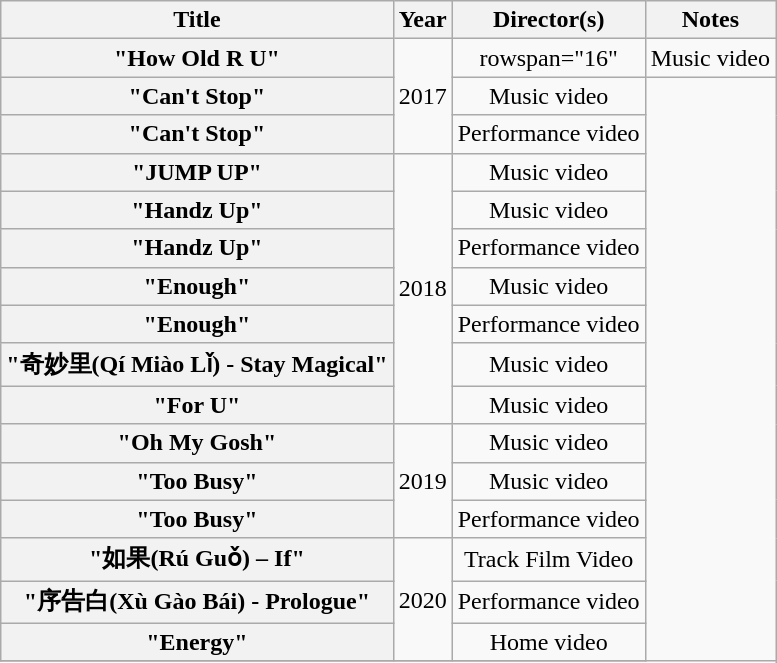<table class="wikitable plainrowheaders" style="text-align:center;">
<tr>
<th scope="row">Title</th>
<th scope="row">Year</th>
<th scope="row">Director(s)</th>
<th scope="row">Notes</th>
</tr>
<tr>
<th scope="row">"How Old R U"</th>
<td rowspan="3">2017</td>
<td>rowspan="16" </td>
<td>Music video</td>
</tr>
<tr>
<th scope="row">"Can't Stop"</th>
<td>Music video</td>
</tr>
<tr>
<th scope="row">"Can't Stop"</th>
<td>Performance video</td>
</tr>
<tr>
<th scope="row">"JUMP UP"</th>
<td rowspan="7">2018</td>
<td>Music video</td>
</tr>
<tr>
<th scope="row">"Handz Up"</th>
<td>Music video</td>
</tr>
<tr>
<th scope="row">"Handz Up"</th>
<td>Performance video</td>
</tr>
<tr>
<th scope="row">"Enough"</th>
<td>Music video</td>
</tr>
<tr>
<th scope="row">"Enough"</th>
<td>Performance video</td>
</tr>
<tr>
<th scope="row">"奇妙里(Qí Miào Lǐ) - Stay Magical"</th>
<td>Music video</td>
</tr>
<tr>
<th scope="row">"For U"</th>
<td>Music video</td>
</tr>
<tr>
<th scope="row">"Oh My Gosh"</th>
<td rowspan="3">2019</td>
<td>Music video</td>
</tr>
<tr>
<th>"Too Busy"</th>
<td>Music video</td>
</tr>
<tr>
<th scope="row">"Too Busy"</th>
<td>Performance video</td>
</tr>
<tr>
<th scope="row">"如果(Rú Guǒ) – If"</th>
<td rowspan="3">2020</td>
<td>Track Film Video</td>
</tr>
<tr>
<th scope="row">"序告白(Xù Gào Bái) - Prologue"</th>
<td>Performance video</td>
</tr>
<tr>
<th scope="row">"Energy"</th>
<td>Home video</td>
</tr>
<tr>
</tr>
</table>
